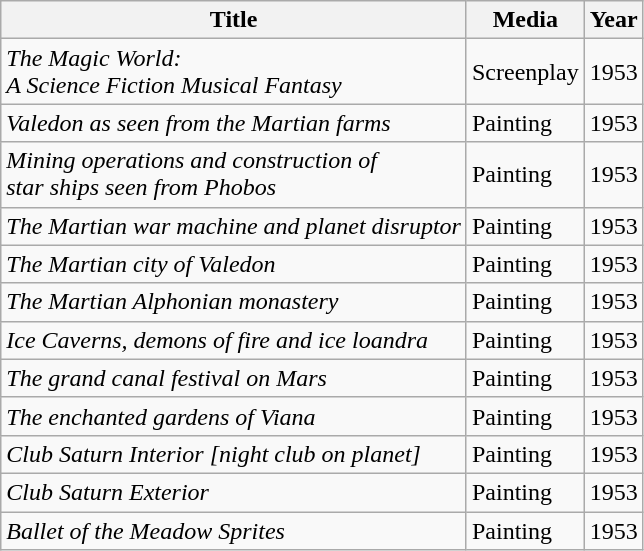<table class="wikitable">
<tr>
<th>Title</th>
<th>Media</th>
<th>Year</th>
</tr>
<tr>
<td><em>The Magic World:</em><br><em>A Science Fiction Musical Fantasy</em></td>
<td>Screenplay</td>
<td>1953</td>
</tr>
<tr>
<td><em>Valedon as seen from the Martian farms</em></td>
<td>Painting</td>
<td>1953</td>
</tr>
<tr>
<td><em>Mining operations and construction of</em><br><em>star ships seen from Phobos</em></td>
<td>Painting</td>
<td>1953</td>
</tr>
<tr>
<td><em>The Martian war machine and planet disruptor</em></td>
<td>Painting</td>
<td>1953</td>
</tr>
<tr>
<td><em>The Martian city of Valedon</em></td>
<td>Painting</td>
<td>1953</td>
</tr>
<tr>
<td><em>The Martian Alphonian monastery</em></td>
<td>Painting</td>
<td>1953</td>
</tr>
<tr>
<td><em>Ice Caverns, demons of fire and ice loandra</em></td>
<td>Painting</td>
<td>1953</td>
</tr>
<tr>
<td><em>The grand canal festival on Mars</em></td>
<td>Painting</td>
<td>1953</td>
</tr>
<tr>
<td><em>The enchanted gardens of Viana</em></td>
<td>Painting</td>
<td>1953</td>
</tr>
<tr>
<td><em>Club Saturn Interior [night club on planet]</em></td>
<td>Painting</td>
<td>1953</td>
</tr>
<tr>
<td><em>Club Saturn Exterior</em></td>
<td>Painting</td>
<td>1953</td>
</tr>
<tr>
<td><em>Ballet of the Meadow Sprites</em></td>
<td>Painting</td>
<td>1953</td>
</tr>
</table>
